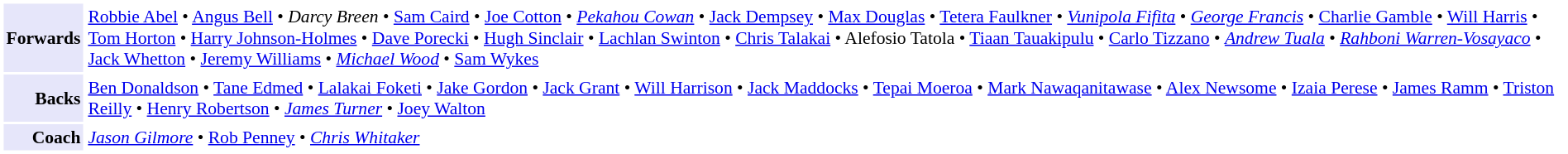<table cellpadding="2" style="border: 1px solid white; font-size:90%;">
<tr>
<td style="text-align:right;" bgcolor="lavender"><strong>Forwards</strong></td>
<td style="text-align:left;"><a href='#'>Robbie Abel</a> • <a href='#'>Angus Bell</a> • <em>Darcy Breen</em> • <a href='#'>Sam Caird</a> • <a href='#'>Joe Cotton</a> • <em><a href='#'>Pekahou Cowan</a></em> • <a href='#'>Jack Dempsey</a> • <a href='#'>Max Douglas</a> • <a href='#'>Tetera Faulkner</a> • <em><a href='#'>Vunipola Fifita</a></em> • <em><a href='#'>George Francis</a></em> • <a href='#'>Charlie Gamble</a> • <a href='#'>Will Harris</a> • <a href='#'>Tom Horton</a> • <a href='#'>Harry Johnson-Holmes</a> • <a href='#'>Dave Porecki</a> • <a href='#'>Hugh Sinclair</a> • <a href='#'>Lachlan Swinton</a> • <a href='#'>Chris Talakai</a> • Alefosio Tatola • <a href='#'>Tiaan Tauakipulu</a> • <a href='#'>Carlo Tizzano</a> • <em><a href='#'>Andrew Tuala</a></em> • <em><a href='#'>Rahboni Warren-Vosayaco</a></em> • <a href='#'>Jack Whetton</a> • <a href='#'>Jeremy Williams</a> • <em><a href='#'>Michael Wood</a></em> • <a href='#'>Sam Wykes</a></td>
</tr>
<tr>
<td style="text-align:right;" bgcolor="lavender"><strong>Backs</strong></td>
<td style="text-align:left;"><a href='#'>Ben Donaldson</a> • <a href='#'>Tane Edmed</a> • <a href='#'>Lalakai Foketi</a> • <a href='#'>Jake Gordon</a> • <a href='#'>Jack Grant</a> • <a href='#'>Will Harrison</a> • <a href='#'>Jack Maddocks</a> • <a href='#'>Tepai Moeroa</a> • <a href='#'>Mark Nawaqanitawase</a> • <a href='#'>Alex Newsome</a> • <a href='#'>Izaia Perese</a> • <a href='#'>James Ramm</a> • <a href='#'>Triston Reilly</a> • <a href='#'>Henry Robertson</a> • <em><a href='#'>James Turner</a></em> • <a href='#'>Joey Walton</a></td>
</tr>
<tr>
<td style="text-align:right;" bgcolor="lavender"><strong>Coach</strong></td>
<td style="text-align:left;"><em><a href='#'>Jason Gilmore</a></em> • <a href='#'>Rob Penney</a> • <em><a href='#'>Chris Whitaker</a></em></td>
</tr>
</table>
